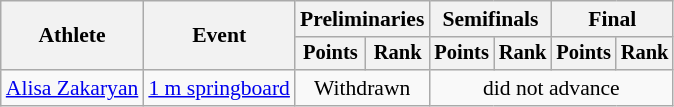<table class="wikitable" style="text-align:center; font-size:90%">
<tr>
<th rowspan="2">Athlete</th>
<th rowspan="2">Event</th>
<th colspan="2">Preliminaries</th>
<th colspan="2">Semifinals</th>
<th colspan="2">Final</th>
</tr>
<tr style="font-size:95%">
<th>Points</th>
<th>Rank</th>
<th>Points</th>
<th>Rank</th>
<th>Points</th>
<th>Rank</th>
</tr>
<tr>
<td align=left><a href='#'>Alisa Zakaryan</a></td>
<td align=left><a href='#'>1 m springboard</a></td>
<td colspan=2>Withdrawn</td>
<td colspan=4>did not advance</td>
</tr>
</table>
